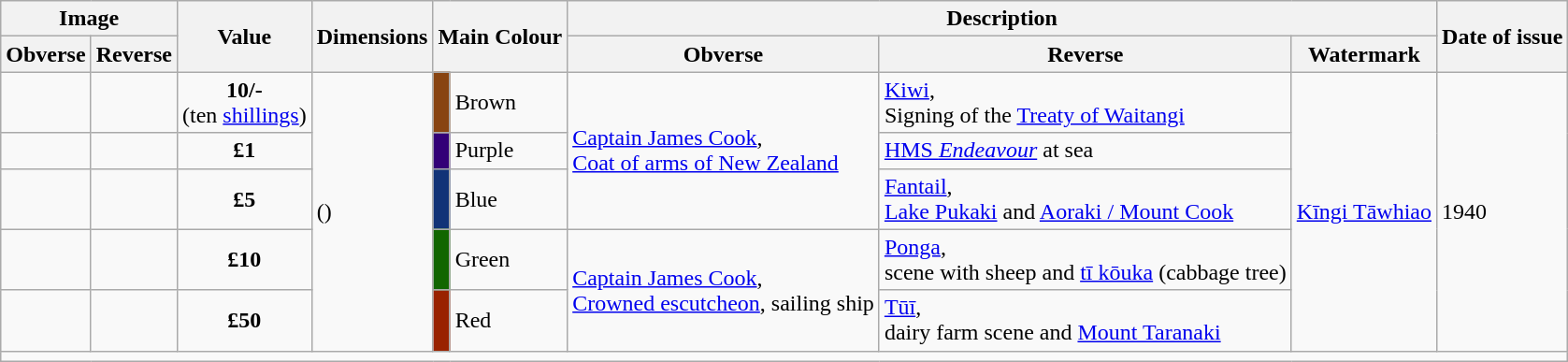<table class="wikitable">
<tr>
<th colspan=2>Image</th>
<th rowspan=2>Value</th>
<th rowspan=2>Dimensions</th>
<th rowspan=2 colspan=2>Main Colour</th>
<th colspan=3>Description</th>
<th rowspan=2>Date of issue</th>
</tr>
<tr>
<th>Obverse</th>
<th>Reverse</th>
<th>Obverse</th>
<th>Reverse</th>
<th>Watermark</th>
</tr>
<tr>
<td style="text-align:center"></td>
<td style="text-align:center"></td>
<td style="text-align:center"><strong>10/-</strong> <br> (ten <a href='#'>shillings</a>)</td>
<td rowspan=5> ()</td>
<td style="text-align:center; background:#841;"></td>
<td>Brown</td>
<td rowspan=3><a href='#'>Captain James Cook</a>, <br> <a href='#'>Coat of arms of New Zealand</a></td>
<td><a href='#'>Kiwi</a>, <br> Signing of the <a href='#'>Treaty of Waitangi</a></td>
<td rowspan=5><a href='#'>Kīngi Tāwhiao</a></td>
<td rowspan=5>1940</td>
</tr>
<tr>
<td style="text-align:center"></td>
<td style="text-align:center"></td>
<td style="text-align:center"><strong>£1</strong></td>
<td style="text-align:center; background:#307;"></td>
<td>Purple</td>
<td><a href='#'>HMS <em>Endeavour</em></a> at sea</td>
</tr>
<tr>
<td style="text-align:center"></td>
<td style="text-align:center"></td>
<td style="text-align:center"><strong>£5</strong></td>
<td style="text-align:center; background:#137;"></td>
<td>Blue</td>
<td><a href='#'>Fantail</a>, <br> <a href='#'>Lake Pukaki</a> and <a href='#'>Aoraki / Mount Cook</a></td>
</tr>
<tr>
<td style="text-align:center"></td>
<td style="text-align:center"></td>
<td style="text-align:center"><strong>£10</strong></td>
<td style="text-align:center; background:#160;"></td>
<td>Green</td>
<td rowspan=2><a href='#'>Captain James Cook</a>, <br> <a href='#'>Crowned escutcheon</a>, sailing ship</td>
<td><a href='#'>Ponga</a>, <br> scene with sheep and <a href='#'>tī kōuka</a> (cabbage tree)</td>
</tr>
<tr>
<td style="text-align:center"></td>
<td style="text-align:center"></td>
<td style="text-align:center"><strong>£50</strong></td>
<td style="text-align:center; background:#920;"></td>
<td>Red</td>
<td><a href='#'>Tūī</a>, <br> dairy farm scene and <a href='#'>Mount Taranaki</a></td>
</tr>
<tr>
<td colspan=10></td>
</tr>
</table>
